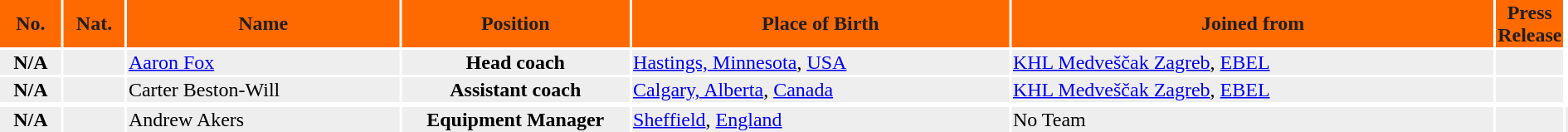<table>
<tr style="background:#ff6a00; color:#231f20;">
<th width=4%>No.</th>
<th width=4%>Nat.</th>
<th width=18%>Name</th>
<th width=15%>Position</th>
<th width=25%>Place of Birth</th>
<th width=32%>Joined from</th>
<th width=10%>Press Release</th>
</tr>
<tr style="background:#eee;">
<td align=center><strong>N/A</strong></td>
<td></td>
<td><a href='#'>Aaron Fox</a></td>
<td align=center><strong>Head coach</strong></td>
<td><a href='#'>Hastings, Minnesota</a>, <a href='#'>USA</a></td>
<td><a href='#'>KHL Medveščak Zagreb</a>, <a href='#'>EBEL</a></td>
<td></td>
</tr>
<tr style="background:#eee;">
<td align=center><strong>N/A</strong></td>
<td></td>
<td>Carter Beston-Will</td>
<td align=center><strong>Assistant coach</strong></td>
<td><a href='#'>Calgary, Alberta</a>, <a href='#'>Canada</a></td>
<td><a href='#'>KHL Medveščak Zagreb</a>, <a href='#'>EBEL</a></td>
<td></td>
</tr>
<tr>
</tr>
<tr style="background:#eee;">
<td align=center><strong>N/A</strong></td>
<td></td>
<td>Andrew Akers</td>
<td align=center><strong>Equipment Manager</strong></td>
<td><a href='#'>Sheffield</a>, <a href='#'>England</a></td>
<td>No Team</td>
<td></td>
<td></td>
</tr>
</table>
